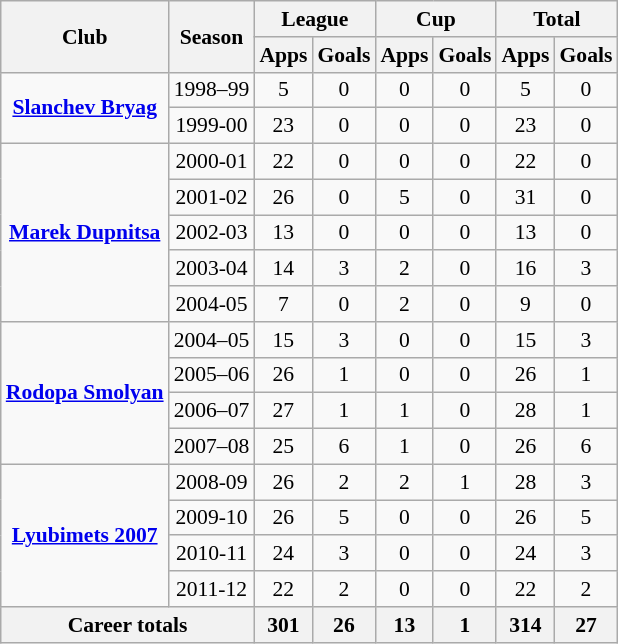<table class="wikitable" style="font-size:90%; text-align: center;">
<tr>
<th rowspan="2">Club</th>
<th rowspan="2">Season</th>
<th colspan="2">League</th>
<th colspan="2">Cup</th>
<th colspan="2">Total</th>
</tr>
<tr>
<th>Apps</th>
<th>Goals</th>
<th>Apps</th>
<th>Goals</th>
<th>Apps</th>
<th>Goals</th>
</tr>
<tr>
<td rowspan="2" valign="center"><strong><a href='#'>Slanchev Bryag</a></strong></td>
<td>1998–99</td>
<td>5</td>
<td>0</td>
<td>0</td>
<td>0</td>
<td>5</td>
<td>0</td>
</tr>
<tr>
<td>1999-00</td>
<td>23</td>
<td>0</td>
<td>0</td>
<td>0</td>
<td>23</td>
<td>0</td>
</tr>
<tr>
<td rowspan="5" valign="center"><strong><a href='#'>Marek Dupnitsa</a></strong></td>
<td>2000-01</td>
<td>22</td>
<td>0</td>
<td>0</td>
<td>0</td>
<td>22</td>
<td>0</td>
</tr>
<tr>
<td>2001-02</td>
<td>26</td>
<td>0</td>
<td>5</td>
<td>0</td>
<td>31</td>
<td>0</td>
</tr>
<tr>
<td>2002-03</td>
<td>13</td>
<td>0</td>
<td>0</td>
<td>0</td>
<td>13</td>
<td>0</td>
</tr>
<tr>
<td>2003-04</td>
<td>14</td>
<td>3</td>
<td>2</td>
<td>0</td>
<td>16</td>
<td>3</td>
</tr>
<tr>
<td>2004-05</td>
<td>7</td>
<td>0</td>
<td>2</td>
<td>0</td>
<td>9</td>
<td>0</td>
</tr>
<tr>
<td rowspan="4" valign="center"><strong><a href='#'>Rodopa Smolyan</a></strong></td>
<td>2004–05</td>
<td>15</td>
<td>3</td>
<td>0</td>
<td>0</td>
<td>15</td>
<td>3</td>
</tr>
<tr>
<td>2005–06</td>
<td>26</td>
<td>1</td>
<td>0</td>
<td>0</td>
<td>26</td>
<td>1</td>
</tr>
<tr>
<td>2006–07</td>
<td>27</td>
<td>1</td>
<td>1</td>
<td>0</td>
<td>28</td>
<td>1</td>
</tr>
<tr>
<td>2007–08</td>
<td>25</td>
<td>6</td>
<td>1</td>
<td>0</td>
<td>26</td>
<td>6</td>
</tr>
<tr>
<td rowspan="4" valign="center"><strong><a href='#'>Lyubimets 2007</a></strong></td>
<td>2008-09</td>
<td>26</td>
<td>2</td>
<td>2</td>
<td>1</td>
<td>28</td>
<td>3</td>
</tr>
<tr>
<td>2009-10</td>
<td>26</td>
<td>5</td>
<td>0</td>
<td>0</td>
<td>26</td>
<td>5</td>
</tr>
<tr>
<td>2010-11</td>
<td>24</td>
<td>3</td>
<td>0</td>
<td>0</td>
<td>24</td>
<td>3</td>
</tr>
<tr>
<td>2011-12</td>
<td>22</td>
<td>2</td>
<td>0</td>
<td>0</td>
<td>22</td>
<td>2</td>
</tr>
<tr>
<th colspan="2">Career totals</th>
<th>301</th>
<th>26</th>
<th>13</th>
<th>1</th>
<th>314</th>
<th>27</th>
</tr>
</table>
